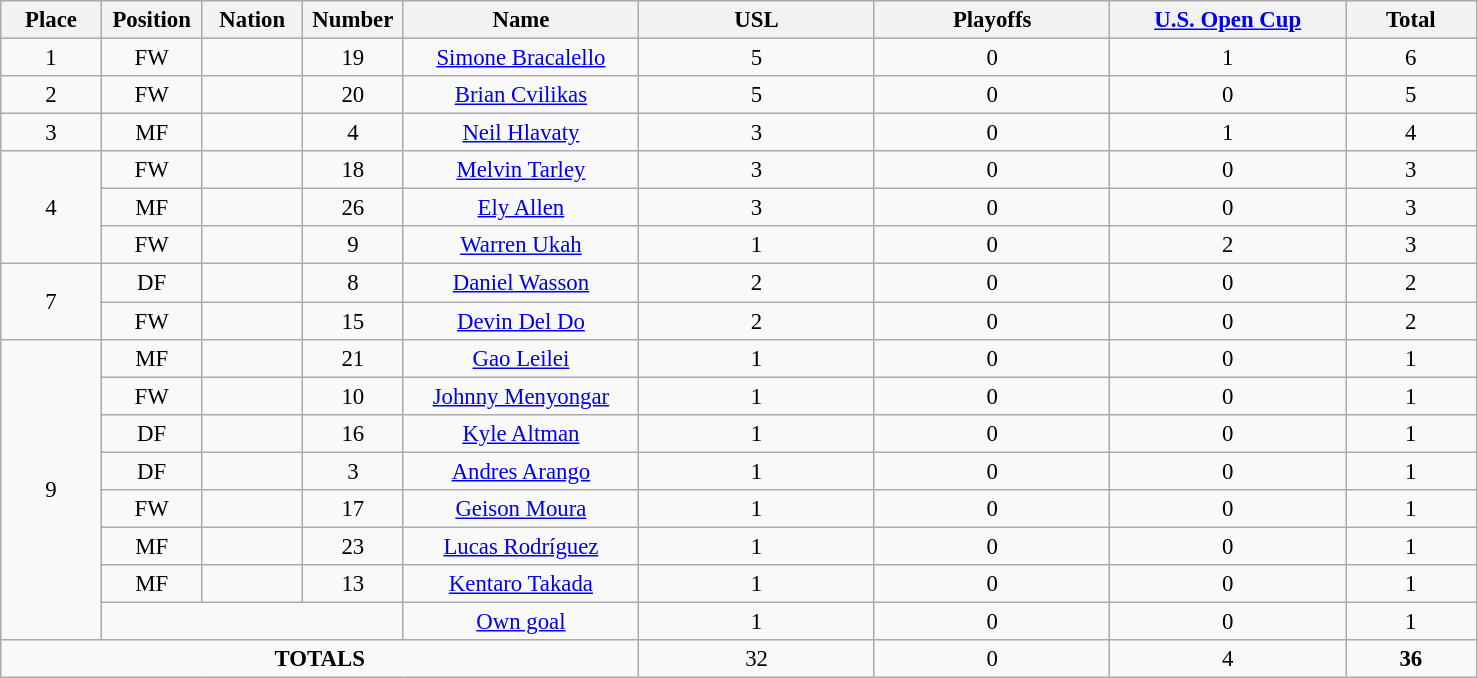<table class="wikitable" style="font-size: 95%; text-align: center;">
<tr>
<th width=60>Place</th>
<th width=60>Position</th>
<th width=60>Nation</th>
<th width=60>Number</th>
<th width=150>Name</th>
<th width=150>USL</th>
<th width=150>Playoffs</th>
<th width=150><a href='#'>U.S. Open Cup</a></th>
<th width=80><strong>Total</strong></th>
</tr>
<tr>
<td>1</td>
<td>FW</td>
<td></td>
<td>19</td>
<td><a href='#'>Simone Bracalello</a></td>
<td>5</td>
<td>0</td>
<td>1</td>
<td>6</td>
</tr>
<tr>
<td>2</td>
<td>FW</td>
<td></td>
<td>20</td>
<td><a href='#'>Brian Cvilikas</a></td>
<td>5</td>
<td>0</td>
<td>0</td>
<td>5</td>
</tr>
<tr>
<td>3</td>
<td>MF</td>
<td></td>
<td>4</td>
<td><a href='#'>Neil Hlavaty</a></td>
<td>3</td>
<td>0</td>
<td>1</td>
<td>4</td>
</tr>
<tr>
<td rowspan="3">4</td>
<td>FW</td>
<td></td>
<td>18</td>
<td><a href='#'>Melvin Tarley</a></td>
<td>3</td>
<td>0</td>
<td>0</td>
<td>3</td>
</tr>
<tr>
<td>MF</td>
<td></td>
<td>26</td>
<td><a href='#'>Ely Allen</a></td>
<td>3</td>
<td>0</td>
<td>0</td>
<td>3</td>
</tr>
<tr>
<td>FW</td>
<td></td>
<td>9</td>
<td><a href='#'>Warren Ukah</a></td>
<td>1</td>
<td>0</td>
<td>2</td>
<td>3</td>
</tr>
<tr>
<td rowspan="2">7</td>
<td>DF</td>
<td></td>
<td>8</td>
<td><a href='#'>Daniel Wasson</a></td>
<td>2</td>
<td>0</td>
<td>0</td>
<td>2</td>
</tr>
<tr>
<td>FW</td>
<td></td>
<td>15</td>
<td><a href='#'>Devin Del Do</a></td>
<td>2</td>
<td>0</td>
<td>0</td>
<td>2</td>
</tr>
<tr>
<td rowspan="8">9</td>
<td>MF</td>
<td></td>
<td>21</td>
<td><a href='#'>Gao Leilei</a></td>
<td>1</td>
<td>0</td>
<td>0</td>
<td>1</td>
</tr>
<tr>
<td>FW</td>
<td></td>
<td>10</td>
<td><a href='#'>Johnny Menyongar</a></td>
<td>1</td>
<td>0</td>
<td>0</td>
<td>1</td>
</tr>
<tr>
<td>DF</td>
<td></td>
<td>16</td>
<td><a href='#'>Kyle Altman</a></td>
<td>1</td>
<td>0</td>
<td>0</td>
<td>1</td>
</tr>
<tr>
<td>DF</td>
<td></td>
<td>3</td>
<td><a href='#'>Andres Arango</a></td>
<td>1</td>
<td>0</td>
<td>0</td>
<td>1</td>
</tr>
<tr>
<td>FW</td>
<td></td>
<td>17</td>
<td><a href='#'>Geison Moura</a></td>
<td>1</td>
<td>0</td>
<td>0</td>
<td>1</td>
</tr>
<tr>
<td>MF</td>
<td></td>
<td>23</td>
<td><a href='#'>Lucas Rodríguez</a></td>
<td>1</td>
<td>0</td>
<td>0</td>
<td>1</td>
</tr>
<tr>
<td>MF</td>
<td></td>
<td>13</td>
<td><a href='#'>Kentaro Takada</a></td>
<td>1</td>
<td>0</td>
<td>0</td>
<td>1</td>
</tr>
<tr>
<td colspan="3"></td>
<td><a href='#'>Own goal</a></td>
<td>1</td>
<td>0</td>
<td>0</td>
<td>1</td>
</tr>
<tr>
<td colspan="5"><strong>TOTALS</strong></td>
<td>32</td>
<td>0</td>
<td>4</td>
<td><strong>36</strong></td>
</tr>
</table>
